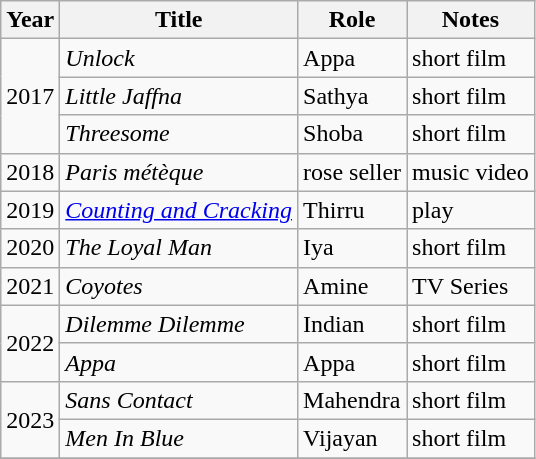<table class="wikitable sortable">
<tr>
<th>Year</th>
<th>Title</th>
<th class="unsortable">Role</th>
<th>Notes</th>
</tr>
<tr>
<td rowspan="3">2017</td>
<td><em>Unlock</em></td>
<td>Appa</td>
<td>short film</td>
</tr>
<tr>
<td><em>Little Jaffna</em></td>
<td>Sathya</td>
<td>short film</td>
</tr>
<tr>
<td><em>Threesome</em></td>
<td>Shoba</td>
<td>short film</td>
</tr>
<tr>
<td>2018</td>
<td><em> Paris métèque</em></td>
<td>rose seller</td>
<td>music video</td>
</tr>
<tr>
<td>2019</td>
<td><em><a href='#'>Counting and Cracking</a></em></td>
<td>Thirru</td>
<td>play</td>
</tr>
<tr>
<td>2020</td>
<td><em> The Loyal Man</em></td>
<td>Iya</td>
<td>short film</td>
</tr>
<tr>
<td>2021</td>
<td><em> Coyotes</em></td>
<td>Amine</td>
<td>TV Series</td>
</tr>
<tr>
<td rowspan="2">2022</td>
<td><em> Dilemme Dilemme </em></td>
<td>Indian</td>
<td>short film</td>
</tr>
<tr>
<td><em> Appa</em></td>
<td>Appa</td>
<td>short film</td>
</tr>
<tr>
<td rowspan="2">2023</td>
<td><em> Sans Contact</em></td>
<td>Mahendra</td>
<td>short film</td>
</tr>
<tr>
<td><em> Men In Blue</em></td>
<td>Vijayan</td>
<td>short film</td>
</tr>
<tr>
</tr>
</table>
